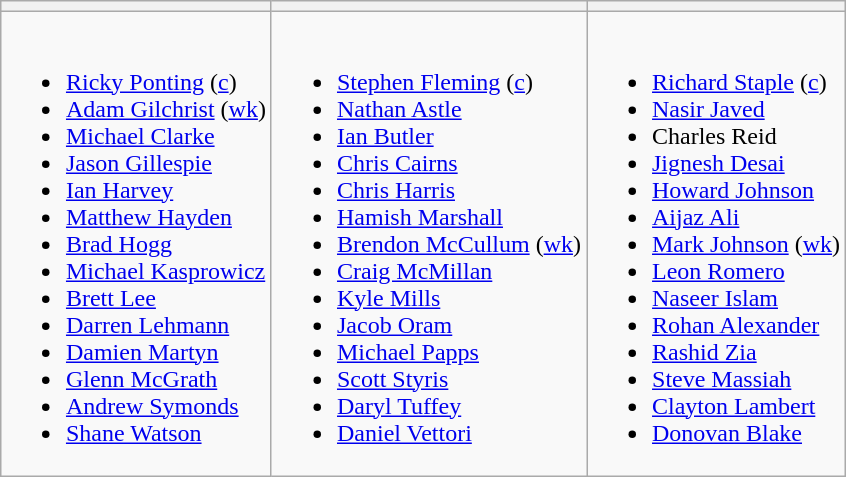<table class="wikitable" style="text-align:left; margin:auto">
<tr>
<th></th>
<th></th>
<th></th>
</tr>
<tr style="vertical-align:top">
<td><br><ul><li><a href='#'>Ricky Ponting</a> (<a href='#'>c</a>)</li><li><a href='#'>Adam Gilchrist</a> (<a href='#'>wk</a>)</li><li><a href='#'>Michael Clarke</a></li><li><a href='#'>Jason Gillespie</a></li><li><a href='#'>Ian Harvey</a></li><li><a href='#'>Matthew Hayden</a></li><li><a href='#'>Brad Hogg</a></li><li><a href='#'>Michael Kasprowicz</a></li><li><a href='#'>Brett Lee</a></li><li><a href='#'>Darren Lehmann</a></li><li><a href='#'>Damien Martyn</a></li><li><a href='#'>Glenn McGrath</a></li><li><a href='#'>Andrew Symonds</a></li><li><a href='#'>Shane Watson</a></li></ul></td>
<td><br><ul><li><a href='#'>Stephen Fleming</a> (<a href='#'>c</a>)</li><li><a href='#'>Nathan Astle</a></li><li><a href='#'>Ian Butler</a></li><li><a href='#'>Chris Cairns</a></li><li><a href='#'>Chris Harris</a></li><li><a href='#'>Hamish Marshall</a></li><li><a href='#'>Brendon McCullum</a> (<a href='#'>wk</a>)</li><li><a href='#'>Craig McMillan</a></li><li><a href='#'>Kyle Mills</a></li><li><a href='#'>Jacob Oram</a></li><li><a href='#'>Michael Papps</a></li><li><a href='#'>Scott Styris</a></li><li><a href='#'>Daryl Tuffey</a></li><li><a href='#'>Daniel Vettori</a></li></ul></td>
<td><br><ul><li><a href='#'>Richard Staple</a> (<a href='#'>c</a>)</li><li><a href='#'>Nasir Javed</a></li><li>Charles Reid</li><li><a href='#'>Jignesh Desai</a></li><li><a href='#'>Howard Johnson</a></li><li><a href='#'>Aijaz Ali</a></li><li><a href='#'>Mark Johnson</a> (<a href='#'>wk</a>)</li><li><a href='#'>Leon Romero</a></li><li><a href='#'>Naseer Islam</a></li><li><a href='#'>Rohan Alexander</a></li><li><a href='#'>Rashid Zia</a></li><li><a href='#'>Steve Massiah</a></li><li><a href='#'>Clayton Lambert</a></li><li><a href='#'>Donovan Blake</a></li></ul></td>
</tr>
</table>
